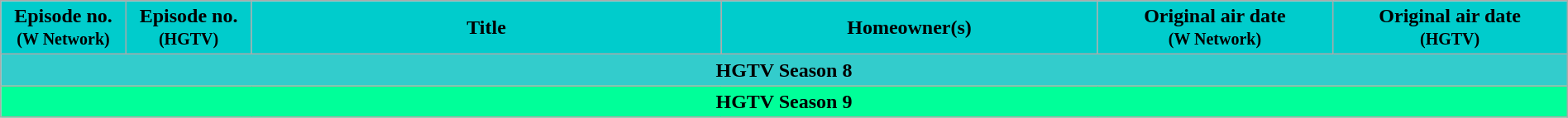<table class="wikitable sortable" style="width:100%; margin:auto;">
<tr>
<th scope="col" style="background-color: #00cccc; color: black; width: 8%">Episode no.<br><small>(W Network)</small></th>
<th scope="col" style="background-color: #00cccc; color: black; width: 8%">Episode no.<br><small>(HGTV)</small></th>
<th scope="col" style="background-color: #00cccc; color: black; width: 30%">Title</th>
<th scope="col" style="background-color: #00cccc; color: black; width: 24%">Homeowner(s)</th>
<th scope="col" style="background-color: #00cccc; color: black; width: 15%">Original air date<br><small>(W Network)</small></th>
<th scope="col" style="background-color: #00cccc; color: black; width: 15%">Original air date<br><small>(HGTV)</small></th>
</tr>
<tr class="expand-child" style="color:black">
<th colspan="8;" style="background-color: #33cccc;"><span></span>HGTV Season 8<br>











</th>
</tr>
<tr style="color:black">
<th colspan="8;" style="background-color: #00ff99;"><span></span>HGTV Season 9<br>











</th>
</tr>
</table>
